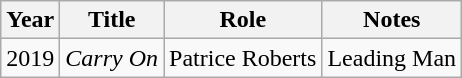<table class="wikitable sortable">
<tr>
<th>Year</th>
<th>Title</th>
<th>Role</th>
<th>Notes</th>
</tr>
<tr>
<td>2019</td>
<td><em>Carry On</em></td>
<td>Patrice Roberts</td>
<td>Leading Man</td>
</tr>
</table>
